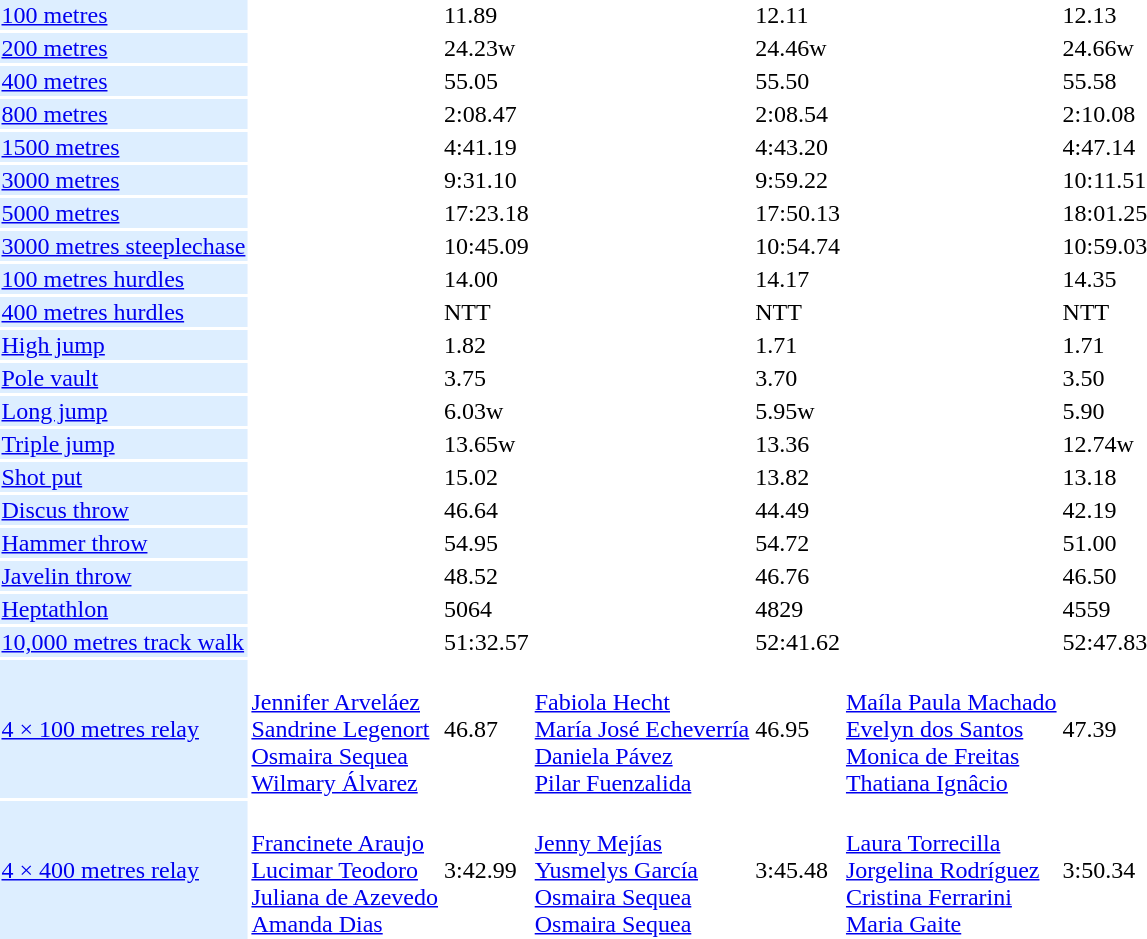<table>
<tr>
<td bgcolor = DDEEFF><a href='#'>100 metres</a></td>
<td></td>
<td>11.89</td>
<td></td>
<td>12.11</td>
<td></td>
<td>12.13</td>
</tr>
<tr>
<td bgcolor = DDEEFF><a href='#'>200 metres</a></td>
<td></td>
<td>24.23w</td>
<td></td>
<td>24.46w</td>
<td></td>
<td>24.66w</td>
</tr>
<tr>
<td bgcolor = DDEEFF><a href='#'>400 metres</a></td>
<td></td>
<td>55.05</td>
<td></td>
<td>55.50</td>
<td></td>
<td>55.58</td>
</tr>
<tr>
<td bgcolor = DDEEFF><a href='#'>800 metres</a></td>
<td></td>
<td>2:08.47</td>
<td></td>
<td>2:08.54</td>
<td></td>
<td>2:10.08</td>
</tr>
<tr>
<td bgcolor = DDEEFF><a href='#'>1500 metres</a></td>
<td></td>
<td>4:41.19</td>
<td></td>
<td>4:43.20</td>
<td></td>
<td>4:47.14</td>
</tr>
<tr>
<td bgcolor = DDEEFF><a href='#'>3000 metres</a></td>
<td></td>
<td>9:31.10</td>
<td></td>
<td>9:59.22</td>
<td></td>
<td>10:11.51</td>
</tr>
<tr>
<td bgcolor = DDEEFF><a href='#'>5000 metres</a></td>
<td></td>
<td>17:23.18</td>
<td></td>
<td>17:50.13</td>
<td></td>
<td>18:01.25</td>
</tr>
<tr>
<td bgcolor = DDEEFF><a href='#'>3000 metres steeplechase</a></td>
<td></td>
<td>10:45.09</td>
<td></td>
<td>10:54.74</td>
<td></td>
<td>10:59.03</td>
</tr>
<tr>
<td bgcolor = DDEEFF><a href='#'>100 metres hurdles</a></td>
<td></td>
<td>14.00</td>
<td></td>
<td>14.17</td>
<td></td>
<td>14.35</td>
</tr>
<tr>
<td bgcolor = DDEEFF><a href='#'>400 metres hurdles</a></td>
<td></td>
<td>NTT</td>
<td></td>
<td>NTT</td>
<td></td>
<td>NTT</td>
</tr>
<tr>
<td bgcolor = DDEEFF><a href='#'>High jump</a></td>
<td></td>
<td>1.82</td>
<td></td>
<td>1.71</td>
<td></td>
<td>1.71</td>
</tr>
<tr>
<td bgcolor = DDEEFF><a href='#'>Pole vault</a></td>
<td></td>
<td>3.75</td>
<td></td>
<td>3.70</td>
<td></td>
<td>3.50</td>
</tr>
<tr>
<td bgcolor = DDEEFF><a href='#'>Long jump</a></td>
<td></td>
<td>6.03w</td>
<td></td>
<td>5.95w</td>
<td></td>
<td>5.90</td>
</tr>
<tr>
<td bgcolor = DDEEFF><a href='#'>Triple jump</a></td>
<td></td>
<td>13.65w</td>
<td></td>
<td>13.36</td>
<td></td>
<td>12.74w</td>
</tr>
<tr>
<td bgcolor = DDEEFF><a href='#'>Shot put</a></td>
<td></td>
<td>15.02</td>
<td></td>
<td>13.82</td>
<td></td>
<td>13.18</td>
</tr>
<tr>
<td bgcolor = DDEEFF><a href='#'>Discus throw</a></td>
<td></td>
<td>46.64</td>
<td></td>
<td>44.49</td>
<td></td>
<td>42.19</td>
</tr>
<tr>
<td bgcolor = DDEEFF><a href='#'>Hammer throw</a></td>
<td></td>
<td>54.95</td>
<td></td>
<td>54.72</td>
<td></td>
<td>51.00</td>
</tr>
<tr>
<td bgcolor = DDEEFF><a href='#'>Javelin throw</a></td>
<td></td>
<td>48.52</td>
<td></td>
<td>46.76</td>
<td></td>
<td>46.50</td>
</tr>
<tr>
<td bgcolor = DDEEFF><a href='#'>Heptathlon</a></td>
<td></td>
<td>5064</td>
<td></td>
<td>4829</td>
<td></td>
<td>4559</td>
</tr>
<tr>
<td bgcolor = DDEEFF><a href='#'>10,000 metres track walk</a></td>
<td></td>
<td>51:32.57</td>
<td></td>
<td>52:41.62</td>
<td></td>
<td>52:47.83</td>
</tr>
<tr>
<td bgcolor = DDEEFF><a href='#'>4 × 100 metres relay</a></td>
<td><br><a href='#'>Jennifer Arveláez</a><br><a href='#'>Sandrine Legenort</a><br><a href='#'>Osmaira Sequea</a><br><a href='#'>Wilmary Álvarez</a></td>
<td>46.87</td>
<td><br><a href='#'>Fabiola Hecht</a><br><a href='#'>María José Echeverría</a><br><a href='#'>Daniela Pávez</a><br><a href='#'>Pilar Fuenzalida</a></td>
<td>46.95</td>
<td><br><a href='#'>Maíla Paula Machado</a><br><a href='#'>Evelyn dos Santos</a><br><a href='#'>Monica de Freitas</a><br><a href='#'>Thatiana Ignâcio</a></td>
<td>47.39</td>
</tr>
<tr>
<td bgcolor = DDEEFF><a href='#'>4 × 400 metres relay</a></td>
<td><br><a href='#'>Francinete Araujo</a><br><a href='#'>Lucimar Teodoro</a><br><a href='#'>Juliana de Azevedo</a><br><a href='#'>Amanda Dias</a></td>
<td>3:42.99</td>
<td><br><a href='#'>Jenny Mejías</a><br><a href='#'>Yusmelys García</a><br><a href='#'>Osmaira Sequea</a><br><a href='#'>Osmaira Sequea</a></td>
<td>3:45.48</td>
<td><br><a href='#'>Laura Torrecilla</a><br><a href='#'>Jorgelina Rodríguez</a><br><a href='#'>Cristina Ferrarini</a><br><a href='#'>Maria Gaite</a></td>
<td>3:50.34</td>
</tr>
</table>
